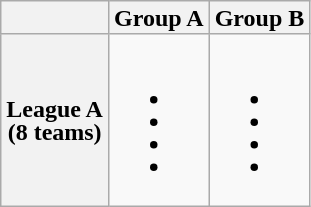<table class="wikitable" style="line-height:15px;">
<tr>
<th colspan=2></th>
<th>Group A</th>
<th>Group B</th>
</tr>
<tr>
<th colspan=2>League A<br>(8 teams)</th>
<td><br><ul><li></li><li></li><li></li><li></li></ul></td>
<td><br><ul><li></li><li></li><li></li><li></li></ul></td>
</tr>
</table>
